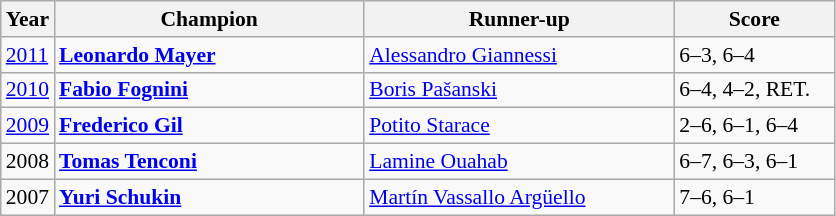<table class="wikitable" style="font-size:90%">
<tr>
<th>Year</th>
<th width="200">Champion</th>
<th width="200">Runner-up</th>
<th width="100">Score</th>
</tr>
<tr>
<td><a href='#'>2011</a></td>
<td> <strong><a href='#'>Leonardo Mayer</a></strong></td>
<td> <a href='#'>Alessandro Giannessi</a></td>
<td>6–3, 6–4</td>
</tr>
<tr>
<td><a href='#'>2010</a></td>
<td> <strong><a href='#'>Fabio Fognini</a></strong></td>
<td> <a href='#'>Boris Pašanski</a></td>
<td>6–4, 4–2, RET.</td>
</tr>
<tr>
<td><a href='#'>2009</a></td>
<td> <strong><a href='#'>Frederico Gil</a></strong></td>
<td> <a href='#'>Potito Starace</a></td>
<td>2–6, 6–1, 6–4</td>
</tr>
<tr>
<td>2008</td>
<td> <strong><a href='#'>Tomas Tenconi</a></strong></td>
<td> <a href='#'>Lamine Ouahab</a></td>
<td>6–7, 6–3, 6–1</td>
</tr>
<tr>
<td>2007</td>
<td> <strong><a href='#'>Yuri Schukin</a></strong></td>
<td> <a href='#'>Martín Vassallo Argüello</a></td>
<td>7–6, 6–1</td>
</tr>
</table>
